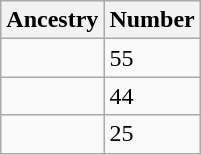<table style="float:right;" class="wikitable sortable">
<tr>
<th>Ancestry</th>
<th>Number</th>
</tr>
<tr>
<td></td>
<td>55</td>
</tr>
<tr>
<td></td>
<td>44</td>
</tr>
<tr>
<td></td>
<td>25</td>
</tr>
</table>
